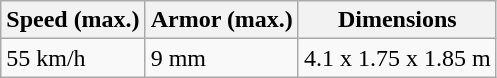<table class="wikitable">
<tr>
<th>Speed (max.)</th>
<th>Armor (max.)</th>
<th>Dimensions</th>
</tr>
<tr>
<td>55 km/h</td>
<td>9 mm</td>
<td>4.1 x 1.75 x 1.85 m</td>
</tr>
</table>
